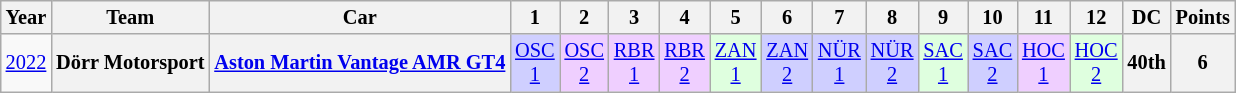<table class="wikitable" style="text-align:center; font-size:85%">
<tr>
<th>Year</th>
<th>Team</th>
<th>Car</th>
<th>1</th>
<th>2</th>
<th>3</th>
<th>4</th>
<th>5</th>
<th>6</th>
<th>7</th>
<th>8</th>
<th>9</th>
<th>10</th>
<th>11</th>
<th>12</th>
<th>DC</th>
<th>Points</th>
</tr>
<tr>
<td><a href='#'>2022</a></td>
<th nowrap>Dörr Motorsport</th>
<th nowrap><a href='#'>Aston Martin Vantage AMR GT4</a></th>
<td style="background:#CFCFFF;"><a href='#'>OSC<br>1</a><br></td>
<td style="background:#EFCFFF;"><a href='#'>OSC<br>2</a><br></td>
<td style="background:#EFCFFF;"><a href='#'>RBR<br>1</a><br></td>
<td style="background:#EFCFFF;"><a href='#'>RBR<br>2</a><br></td>
<td style="background:#DFFFDF;"><a href='#'>ZAN<br>1</a><br></td>
<td style="background:#CFCFFF;"><a href='#'>ZAN<br>2</a><br></td>
<td style="background:#CFCFFF;"><a href='#'>NÜR<br>1</a><br></td>
<td style="background:#CFCFFF;"><a href='#'>NÜR<br>2</a><br></td>
<td style="background:#DFFFDF;"><a href='#'>SAC<br>1</a><br></td>
<td style="background:#CFCFFF;"><a href='#'>SAC<br>2</a><br></td>
<td style="background:#EFCFFF;"><a href='#'>HOC<br>1</a><br></td>
<td style="background:#DFFFDF;"><a href='#'>HOC<br>2</a><br></td>
<th>40th</th>
<th>6</th>
</tr>
</table>
